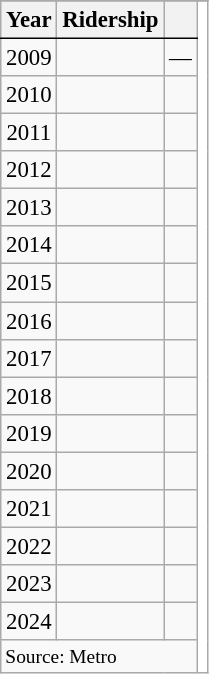<table class="wikitable" style="border-spacing: 1px; text-align:center; font-size:95%;">
<tr>
</tr>
<tr>
<th style="border-bottom:1px solid black">Year</th>
<th style="border-bottom:1px solid black">Ridership</th>
<th style="border-bottom:1px solid black"></th>
<th rowspan="18" style="background:#fff;"></th>
</tr>
<tr>
<td>2009</td>
<td></td>
<td>—</td>
</tr>
<tr>
<td>2010</td>
<td></td>
<td></td>
</tr>
<tr>
<td>2011</td>
<td></td>
<td></td>
</tr>
<tr>
<td>2012</td>
<td></td>
<td></td>
</tr>
<tr>
<td>2013</td>
<td></td>
<td></td>
</tr>
<tr>
<td>2014</td>
<td></td>
<td></td>
</tr>
<tr>
<td>2015</td>
<td></td>
<td></td>
</tr>
<tr>
<td>2016</td>
<td></td>
<td></td>
</tr>
<tr>
<td>2017</td>
<td></td>
<td></td>
</tr>
<tr>
<td>2018</td>
<td></td>
<td></td>
</tr>
<tr>
<td>2019</td>
<td></td>
<td></td>
</tr>
<tr>
<td>2020</td>
<td></td>
<td></td>
</tr>
<tr>
<td>2021</td>
<td></td>
<td></td>
</tr>
<tr>
<td>2022</td>
<td></td>
<td></td>
</tr>
<tr>
<td>2023</td>
<td></td>
<td></td>
</tr>
<tr>
<td>2024</td>
<td></td>
<td></td>
</tr>
<tr class="sortbottom">
<td colspan="3" style="border-top:1px solid black; font-size:85%; text-align:left">Source: Metro</td>
</tr>
</table>
